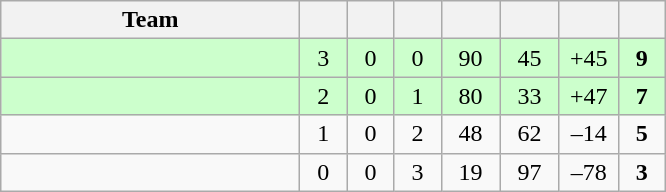<table class="wikitable" style="text-align:center;">
<tr>
<th style="width:12em;">Team</th>
<th style="width:1.5em;"></th>
<th style="width:1.5em;"></th>
<th style="width:1.5em;"></th>
<th style="width:2.0em;"></th>
<th style="width:2.0em;"></th>
<th style="width:2.0em;"></th>
<th style="width:1.5em;"></th>
</tr>
<tr bgcolor=#cfc>
<td align="left"></td>
<td>3</td>
<td>0</td>
<td>0</td>
<td>90</td>
<td>45</td>
<td>+45</td>
<td><strong>9</strong></td>
</tr>
<tr bgcolor=#cfc>
<td align="left"></td>
<td>2</td>
<td>0</td>
<td>1</td>
<td>80</td>
<td>33</td>
<td>+47</td>
<td><strong>7</strong></td>
</tr>
<tr>
<td align="left"></td>
<td>1</td>
<td>0</td>
<td>2</td>
<td>48</td>
<td>62</td>
<td>–14</td>
<td><strong>5</strong></td>
</tr>
<tr>
<td align="left"></td>
<td>0</td>
<td>0</td>
<td>3</td>
<td>19</td>
<td>97</td>
<td>–78</td>
<td><strong>3</strong></td>
</tr>
</table>
